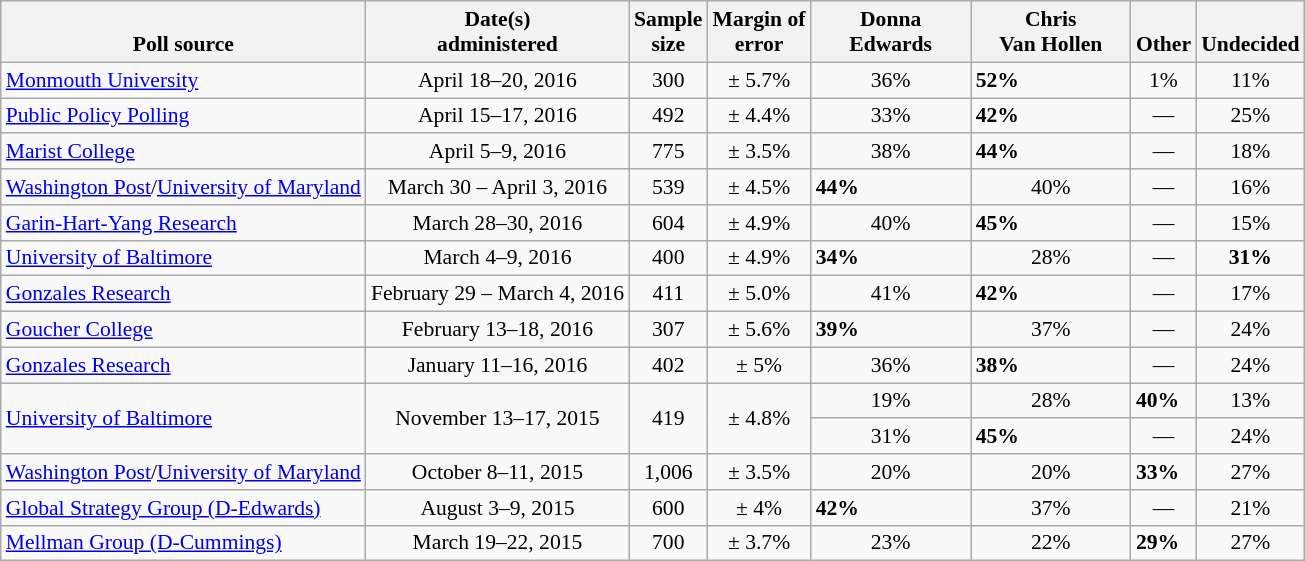<table class="wikitable" style="font-size:90%;">
<tr valign= bottom>
<th>Poll source</th>
<th>Date(s)<br>administered</th>
<th>Sample<br>size</th>
<th>Margin of<br>error</th>
<th style="width:100px;">Donna<br>Edwards</th>
<th style="width:100px;">Chris<br>Van Hollen</th>
<th>Other</th>
<th>Undecided</th>
</tr>
<tr>
<td><a href='#'>Monmouth University</a></td>
<td align=center>April 18–20, 2016</td>
<td align=center>300</td>
<td align=center>± 5.7%</td>
<td align=center>36%</td>
<td><strong>52%</strong></td>
<td align=center>1%</td>
<td align=center>11%</td>
</tr>
<tr>
<td><a href='#'>Public Policy Polling</a></td>
<td align=center>April 15–17, 2016</td>
<td align=center>492</td>
<td align=center>± 4.4%</td>
<td align=center>33%</td>
<td><strong>42%</strong></td>
<td align=center>—</td>
<td align=center>25%</td>
</tr>
<tr>
<td><a href='#'>Marist College</a></td>
<td align=center>April 5–9, 2016</td>
<td align=center>775</td>
<td align=center>± 3.5%</td>
<td align=center>38%</td>
<td><strong>44%</strong></td>
<td align=center>—</td>
<td align=center>18%</td>
</tr>
<tr>
<td><a href='#'>Washington Post</a>/<a href='#'>University of Maryland</a></td>
<td align=center>March 30 – April 3, 2016</td>
<td align=center>539</td>
<td align=center>± 4.5%</td>
<td><strong>44%</strong></td>
<td align=center>40%</td>
<td align=center>—</td>
<td align=center>16%</td>
</tr>
<tr>
<td><a href='#'>Garin-Hart-Yang Research</a></td>
<td align=center>March 28–30, 2016</td>
<td align=center>604</td>
<td align=center>± 4.9%</td>
<td align=center>40%</td>
<td><strong>45%</strong></td>
<td align=center>—</td>
<td align=center>15%</td>
</tr>
<tr>
<td><a href='#'>University of Baltimore</a></td>
<td align=center>March 4–9, 2016</td>
<td align=center>400</td>
<td align=center>± 4.9%</td>
<td><strong>34%</strong></td>
<td align=center>28%</td>
<td align=center>—</td>
<td align=center><strong>31%</strong></td>
</tr>
<tr>
<td><a href='#'>Gonzales Research</a></td>
<td align=center>February 29 – March 4, 2016</td>
<td align=center>411</td>
<td align=center>± 5.0%</td>
<td align=center>41%</td>
<td><strong>42%</strong></td>
<td align=center>—</td>
<td align=center>17%</td>
</tr>
<tr>
<td><a href='#'>Goucher College</a></td>
<td align=center>February 13–18, 2016</td>
<td align=center>307</td>
<td align=center>± 5.6%</td>
<td><strong>39%</strong></td>
<td align=center>37%</td>
<td align=center>—</td>
<td align=center>24%</td>
</tr>
<tr>
<td><a href='#'>Gonzales Research</a></td>
<td align=center>January 11–16, 2016</td>
<td align=center>402</td>
<td align=center>± 5%</td>
<td align=center>36%</td>
<td><strong>38%</strong></td>
<td align=center>—</td>
<td align=center>24%</td>
</tr>
<tr>
<td rowspan=2><a href='#'>University of Baltimore</a></td>
<td rowspan=2 align=center>November 13–17, 2015</td>
<td rowspan=2 align=center>419</td>
<td rowspan=2 align=center>± 4.8%</td>
<td align=center>19%</td>
<td align=center>28%</td>
<td><strong>40%</strong></td>
<td align=center>13%</td>
</tr>
<tr>
<td align=center>31%</td>
<td><strong>45%</strong></td>
<td align=center>—</td>
<td align=center>24%</td>
</tr>
<tr>
<td><a href='#'>Washington Post</a>/<a href='#'>University of Maryland</a></td>
<td align=center>October 8–11, 2015</td>
<td align=center>1,006</td>
<td align=center>± 3.5%</td>
<td align=center>20%</td>
<td align=center>20%</td>
<td><strong>33%</strong></td>
<td align=center>27%</td>
</tr>
<tr>
<td><a href='#'>Global Strategy Group (D-Edwards)</a></td>
<td align=center>August 3–9, 2015</td>
<td align=center>600</td>
<td align=center>± 4%</td>
<td><strong>42%</strong></td>
<td align=center>37%</td>
<td align=center>—</td>
<td align=center>21%</td>
</tr>
<tr>
<td><a href='#'>Mellman Group (D-Cummings)</a></td>
<td align=center>March 19–22, 2015</td>
<td align=center>700</td>
<td align=center>± 3.7%</td>
<td align=center>23%</td>
<td align=center>22%</td>
<td><strong>29%</strong></td>
<td align=center>27%</td>
</tr>
</table>
